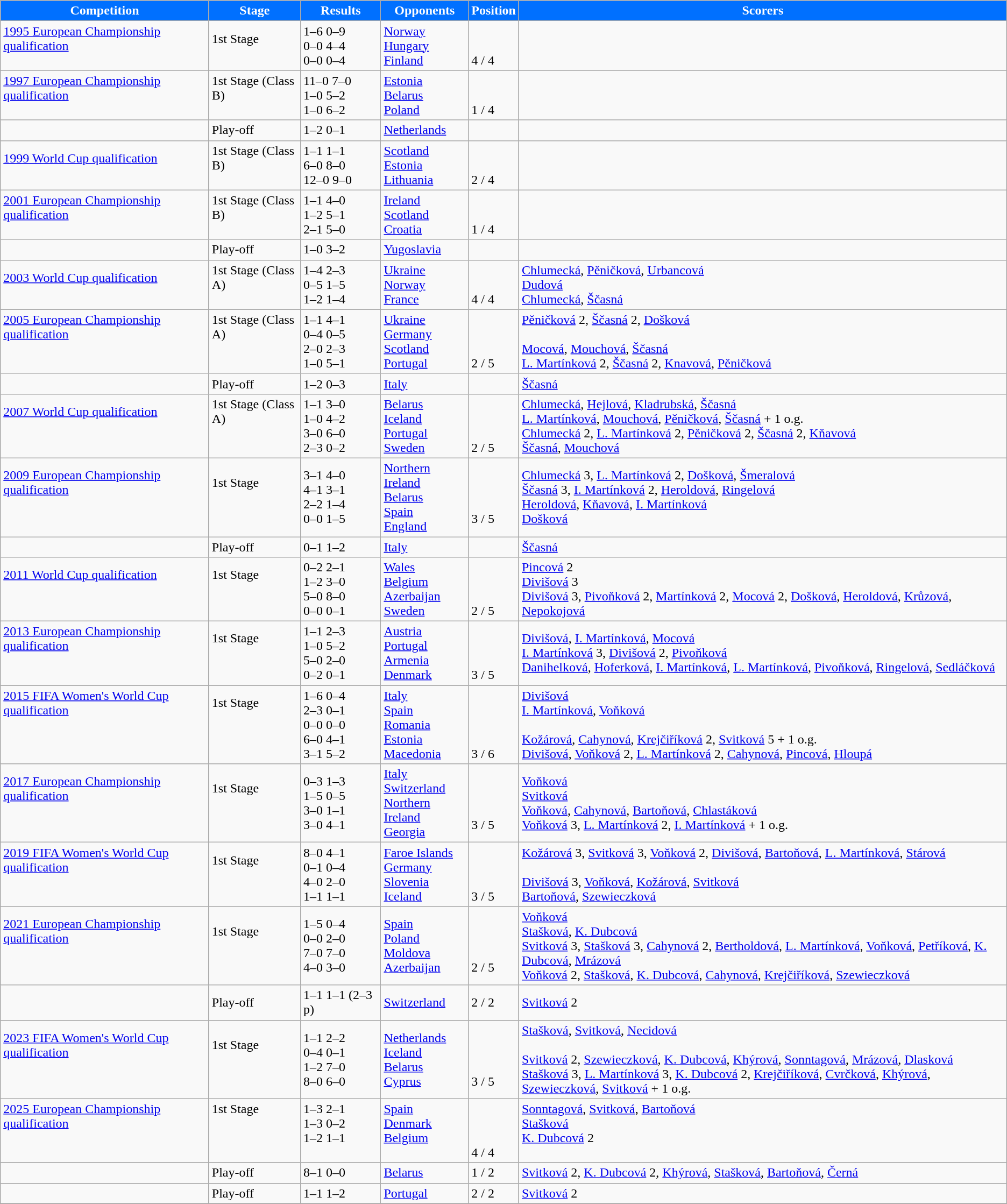<table class="wikitable mw-collapsible mw-collapsed">
<tr>
<th style="background:#0070FF;color:white;">Competition</th>
<th style="background:#0070FF;color:white;">Stage</th>
<th style="background:#0070FF;color:white;">Results</th>
<th style="background:#0070FF;color:white;">Opponents</th>
<th style="background:#0070FF;color:white;">Position</th>
<th style="background:#0070FF;color:white;">Scorers</th>
</tr>
<tr>
<td><a href='#'>1995 European Championship qualification</a><br><br></td>
<td>1st Stage<br><br></td>
<td>1–6 0–9<br>0–0 4–4<br>0–0 0–4</td>
<td> <a href='#'>Norway</a><br> <a href='#'>Hungary</a><br> <a href='#'>Finland</a></td>
<td><br><br>4 / 4</td>
<td></td>
</tr>
<tr>
<td><a href='#'>1997 European Championship qualification</a><br><br></td>
<td>1st Stage (Class B)<br><br></td>
<td>11–0 7–0<br>1–0 5–2<br>1–0 6–2</td>
<td> <a href='#'>Estonia</a><br> <a href='#'>Belarus</a><br> <a href='#'>Poland</a></td>
<td><br><br>1 / 4</td>
<td></td>
</tr>
<tr>
<td></td>
<td>Play-off</td>
<td>1–2 0–1</td>
<td> <a href='#'>Netherlands</a></td>
<td></td>
<td></td>
</tr>
<tr>
<td><a href='#'>1999 World Cup qualification</a><br><br></td>
<td>1st Stage (Class B)<br><br></td>
<td>1–1 1–1<br>6–0 8–0<br>12–0 9–0</td>
<td> <a href='#'>Scotland</a><br> <a href='#'>Estonia</a><br> <a href='#'>Lithuania</a></td>
<td><br><br>2 / 4</td>
<td></td>
</tr>
<tr>
<td><a href='#'>2001 European Championship qualification</a><br><br></td>
<td>1st Stage (Class B)<br><br></td>
<td>1–1 4–0<br>1–2 5–1<br>2–1 5–0<br></td>
<td> <a href='#'>Ireland</a><br> <a href='#'>Scotland</a><br> <a href='#'>Croatia</a></td>
<td><br><br>1 / 4</td>
<td></td>
</tr>
<tr>
<td></td>
<td>Play-off</td>
<td>1–0 3–2</td>
<td> <a href='#'>Yugoslavia</a></td>
<td></td>
<td></td>
</tr>
<tr>
<td><a href='#'>2003 World Cup qualification</a><br><br></td>
<td>1st Stage (Class A)<br><br></td>
<td>1–4 2–3<br>0–5 1–5<br>1–2 1–4</td>
<td> <a href='#'>Ukraine</a><br> <a href='#'>Norway</a><br> <a href='#'>France</a></td>
<td><br><br>4 / 4</td>
<td><a href='#'>Chlumecká</a>, <a href='#'>Pěničková</a>, <a href='#'>Urbancová</a><br><a href='#'>Dudová</a><br><a href='#'>Chlumecká</a>, <a href='#'>Ščasná</a></td>
</tr>
<tr>
<td><a href='#'>2005 European Championship qualification</a><br><br><br></td>
<td>1st Stage (Class A)<br><br><br></td>
<td>1–1 4–1<br>0–4 0–5<br>2–0 2–3<br>1–0 5–1</td>
<td> <a href='#'>Ukraine</a><br> <a href='#'>Germany</a><br> <a href='#'>Scotland</a><br> <a href='#'>Portugal</a></td>
<td><br><br><br>2 / 5</td>
<td><a href='#'>Pěničková</a> 2, <a href='#'>Ščasná</a> 2, <a href='#'>Došková</a><br><br><a href='#'>Mocová</a>, <a href='#'>Mouchová</a>, <a href='#'>Ščasná</a><br><a href='#'>L. Martínková</a> 2, <a href='#'>Ščasná</a> 2, <a href='#'>Knavová</a>, <a href='#'>Pěničková</a></td>
</tr>
<tr>
<td></td>
<td>Play-off</td>
<td>1–2 0–3</td>
<td> <a href='#'>Italy</a></td>
<td></td>
<td><a href='#'>Ščasná</a></td>
</tr>
<tr>
<td><a href='#'>2007 World Cup qualification</a><br><br><br></td>
<td>1st Stage (Class A)<br><br><br></td>
<td>1–1 3–0<br>1–0 4–2<br>3–0 6–0<br>2–3 0–2</td>
<td> <a href='#'>Belarus</a><br> <a href='#'>Iceland</a><br> <a href='#'>Portugal</a><br> <a href='#'>Sweden</a></td>
<td><br><br><br>2 / 5</td>
<td><a href='#'>Chlumecká</a>, <a href='#'>Hejlová</a>, <a href='#'>Kladrubská</a>, <a href='#'>Ščasná</a><br><a href='#'>L. Martínková</a>, <a href='#'>Mouchová</a>, <a href='#'>Pěničková</a>, <a href='#'>Ščasná</a> + 1 o.g.<br><a href='#'>Chlumecká</a> 2, <a href='#'>L. Martínková</a> 2, <a href='#'>Pěničková</a> 2, <a href='#'>Ščasná</a> 2,  <a href='#'>Kňavová</a><br><a href='#'>Ščasná</a>, <a href='#'>Mouchová</a></td>
</tr>
<tr>
<td><a href='#'>2009 European Championship qualification</a><br><br><br></td>
<td>1st Stage<br><br><br></td>
<td>3–1 4–0<br>4–1 3–1<br>2–2 1–4<br>0–0 1–5</td>
<td> <a href='#'>Northern Ireland</a><br> <a href='#'>Belarus</a><br> <a href='#'>Spain</a><br> <a href='#'>England</a></td>
<td><br><br><br>3 / 5</td>
<td><a href='#'>Chlumecká</a> 3, <a href='#'>L. Martínková</a> 2, <a href='#'>Došková</a>, <a href='#'>Šmeralová</a><br><a href='#'>Ščasná</a> 3, <a href='#'>I. Martínková</a> 2, <a href='#'>Heroldová</a>, <a href='#'>Ringelová</a><br><a href='#'>Heroldová</a>, <a href='#'>Kňavová</a>, <a href='#'>I. Martínková</a><br><a href='#'>Došková</a></td>
</tr>
<tr>
<td></td>
<td>Play-off</td>
<td>0–1 1–2</td>
<td> <a href='#'>Italy</a></td>
<td></td>
<td><a href='#'>Ščasná</a></td>
</tr>
<tr>
<td><a href='#'>2011 World Cup qualification</a><br><br><br></td>
<td>1st Stage<br><br><br></td>
<td>0–2 2–1<br>1–2 3–0<br>5–0 8–0<br>0–0 0–1</td>
<td> <a href='#'>Wales</a><br> <a href='#'>Belgium</a><br> <a href='#'>Azerbaijan</a><br> <a href='#'>Sweden</a></td>
<td><br><br><br>2 / 5</td>
<td><a href='#'>Pincová</a> 2<br><a href='#'>Divišová</a> 3<br><a href='#'>Divišová</a> 3, <a href='#'>Pivoňková</a> 2, <a href='#'>Martínková</a> 2, <a href='#'>Mocová</a> 2, <a href='#'>Došková</a>, <a href='#'>Heroldová</a>, <a href='#'>Krůzová</a>, <a href='#'>Nepokojová</a><br></td>
</tr>
<tr>
<td><a href='#'>2013 European Championship qualification</a><br><br><br></td>
<td>1st Stage<br><br><br></td>
<td>1–1 2–3<br>1–0 5–2<br>5–0 2–0<br>0–2 0–1</td>
<td> <a href='#'>Austria</a><br> <a href='#'>Portugal</a><br> <a href='#'>Armenia</a><br> <a href='#'>Denmark</a></td>
<td><br><br><br>3 / 5</td>
<td><a href='#'>Divišová</a>, <a href='#'>I. Martínková</a>, <a href='#'>Mocová</a><br><a href='#'>I. Martínková</a> 3, <a href='#'>Divišová</a> 2, <a href='#'>Pivoňková</a><br><a href='#'>Danihelková</a>, <a href='#'>Hoferková</a>, <a href='#'>I. Martínková</a>, <a href='#'>L. Martínková</a>, <a href='#'>Pivoňková</a>, <a href='#'>Ringelová</a>, <a href='#'>Sedláčková</a><br></td>
</tr>
<tr>
<td><a href='#'>2015 FIFA Women's World Cup qualification</a><br><br><br><br></td>
<td>1st Stage<br><br><br><br></td>
<td>1–6 0–4 <br>2–3 0–1<br>0–0 0–0<br>6–0 4–1<br>3–1 5–2</td>
<td> <a href='#'>Italy</a><br> <a href='#'>Spain</a><br> <a href='#'>Romania</a><br> <a href='#'>Estonia</a><br> <a href='#'>Macedonia</a></td>
<td><br><br><br><br> 3 / 6</td>
<td><a href='#'>Divišová</a><br><a href='#'>I. Martínková</a>, <a href='#'>Voňková</a><br><br><a href='#'>Kožárová</a>, <a href='#'>Cahynová</a>, <a href='#'>Krejčiříková</a> 2, <a href='#'>Svitková</a> 5 + 1 o.g.<br><a href='#'>Divišová</a>, <a href='#'>Voňková</a> 2, <a href='#'>L. Martínková</a> 2, <a href='#'>Cahynová</a>, <a href='#'>Pincová</a>, <a href='#'>Hloupá</a></td>
</tr>
<tr>
<td><a href='#'>2017 European Championship qualification</a><br><br><br></td>
<td>1st Stage<br><br><br></td>
<td>0–3 1–3<br>1–5 0–5<br>3–0 1–1<br>3–0 4–1</td>
<td> <a href='#'>Italy</a><br> <a href='#'>Switzerland</a><br> <a href='#'>Northern Ireland</a><br> <a href='#'>Georgia</a></td>
<td><br><br><br>3 / 5</td>
<td><a href='#'>Voňková</a><br><a href='#'>Svitková</a><br><a href='#'>Voňková</a>, <a href='#'>Cahynová</a>, <a href='#'>Bartoňová</a>, <a href='#'>Chlastáková</a><br><a href='#'>Voňková</a> 3, <a href='#'>L. Martínková</a> 2, <a href='#'>I. Martínková</a> + 1 o.g. </td>
</tr>
<tr>
<td><a href='#'>2019 FIFA Women's World Cup qualification</a><br><br><br></td>
<td>1st Stage<br><br><br></td>
<td>8–0 4–1<br>0–1 0–4<br>4–0 2–0<br>1–1 1–1<br></td>
<td> <a href='#'>Faroe Islands</a><br> <a href='#'>Germany</a><br> <a href='#'>Slovenia</a><br> <a href='#'>Iceland</a></td>
<td><br><br><br>3 / 5</td>
<td><a href='#'>Kožárová</a> 3, <a href='#'>Svitková</a> 3, <a href='#'>Voňková</a> 2, <a href='#'>Divišová</a>, <a href='#'>Bartoňová</a>, <a href='#'>L. Martínková</a>, <a href='#'>Stárová</a><br><br><a href='#'>Divišová</a> 3, <a href='#'>Voňková</a>, <a href='#'>Kožárová</a>, <a href='#'>Svitková</a><br><a href='#'>Bartoňová</a>, <a href='#'>Szewieczková</a></td>
</tr>
<tr>
<td><a href='#'>2021 European Championship qualification</a><br><br><br></td>
<td>1st Stage<br><br><br></td>
<td>1–5 0–4<br>0–0 2–0<br>7–0 7–0<br>4–0 3–0</td>
<td> <a href='#'>Spain</a><br> <a href='#'>Poland</a><br> <a href='#'>Moldova</a><br> <a href='#'>Azerbaijan</a></td>
<td><br><br><br>2 / 5</td>
<td><a href='#'>Voňková</a><br><a href='#'>Stašková</a>, <a href='#'>K. Dubcová</a><br><a href='#'>Svitková</a> 3, <a href='#'>Stašková</a> 3, <a href='#'>Cahynová</a> 2, <a href='#'>Bertholdová</a>, <a href='#'>L. Martínková</a>, <a href='#'>Voňková</a>, <a href='#'>Petříková</a>, <a href='#'>K. Dubcová</a>, <a href='#'>Mrázová</a><br><a href='#'>Voňková</a> 2, <a href='#'>Stašková</a>, <a href='#'>K. Dubcová</a>, <a href='#'>Cahynová</a>, <a href='#'>Krejčiříková</a>, <a href='#'>Szewieczková</a></td>
</tr>
<tr>
<td></td>
<td>Play-off</td>
<td>1–1 1–1 (2–3 p)</td>
<td> <a href='#'>Switzerland</a></td>
<td>2 / 2</td>
<td><a href='#'>Svitková</a> 2</td>
</tr>
<tr>
<td><a href='#'>2023 FIFA Women's World Cup qualification</a><br><br><br></td>
<td>1st Stage<br><br><br></td>
<td>1–1 2–2<br>0–4 0–1<br>1–2 7–0<br>8–0 6–0</td>
<td> <a href='#'>Netherlands</a><br> <a href='#'>Iceland</a><br> <a href='#'>Belarus</a><br> <a href='#'>Cyprus</a></td>
<td><br><br><br>3 / 5</td>
<td><a href='#'>Stašková</a>, <a href='#'>Svitková</a>, <a href='#'>Necidová</a><br><br><a href='#'>Svitková</a> 2, <a href='#'>Szewieczková</a>, <a href='#'>K. Dubcová</a>, <a href='#'>Khýrová</a>, <a href='#'>Sonntagová</a>, <a href='#'>Mrázová</a>, <a href='#'>Dlasková</a><br><a href='#'>Stašková</a> 3, <a href='#'>L. Martínková</a> 3, <a href='#'>K. Dubcová</a> 2, <a href='#'>Krejčiříková</a>, <a href='#'>Cvrčková</a>, <a href='#'>Khýrová</a>, <a href='#'>Szewieczková</a>, <a href='#'>Svitková</a> + 1 o.g.</td>
</tr>
<tr>
<td><a href='#'>2025 European Championship qualification</a><br><br><br></td>
<td>1st Stage<br><br><br><br></td>
<td>1–3 2–1<br>1–3 0–2<br>1–2 1–1<br><br></td>
<td> <a href='#'>Spain</a><br> <a href='#'>Denmark</a><br> <a href='#'>Belgium</a><br><br></td>
<td><br><br><br>4 / 4</td>
<td><a href='#'>Sonntagová</a>, <a href='#'>Svitková</a>, <a href='#'>Bartoňová</a><br><a href='#'>Stašková</a><br><a href='#'>K. Dubcová</a> 2<br><br></td>
</tr>
<tr>
<td></td>
<td>Play-off</td>
<td>8–1 0–0</td>
<td> <a href='#'>Belarus</a></td>
<td>1 / 2</td>
<td><a href='#'>Svitková</a> 2, <a href='#'>K. Dubcová</a> 2, <a href='#'>Khýrová</a>, <a href='#'>Stašková</a>, <a href='#'>Bartoňová</a>, <a href='#'>Černá</a></td>
</tr>
<tr>
<td></td>
<td>Play-off</td>
<td>1–1 1–2</td>
<td> <a href='#'>Portugal</a></td>
<td>2 / 2</td>
<td><a href='#'>Svitková</a> 2</td>
</tr>
<tr>
</tr>
</table>
